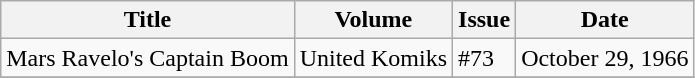<table class="wikitable">
<tr>
<th>Title</th>
<th>Volume</th>
<th>Issue</th>
<th>Date</th>
</tr>
<tr>
<td>Mars Ravelo's Captain Boom</td>
<td>United Komiks</td>
<td>#73</td>
<td>October 29, 1966</td>
</tr>
<tr>
</tr>
</table>
